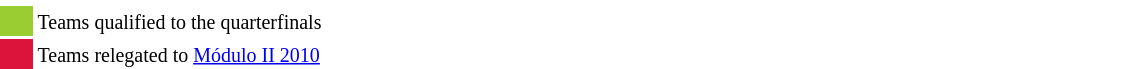<table width=60%>
<tr>
<td style="width: 20px;"></td>
<td bgcolor=#ffffff></td>
</tr>
<tr>
<td bgcolor=#9ACD32></td>
<td bgcolor=#ffffff><small>Teams qualified to the quarterfinals</small></td>
</tr>
<tr>
<td bgcolor=#DC143C></td>
<td bgcolor=#ffffff><small>Teams relegated to <a href='#'>Módulo II 2010</a></small></td>
</tr>
</table>
